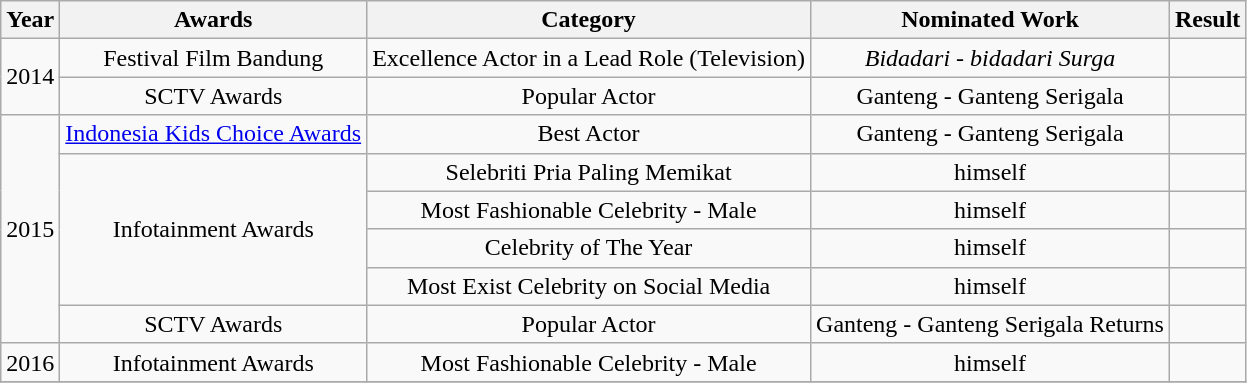<table class="wikitable" style="text-align:center">
<tr>
<th>Year</th>
<th>Awards</th>
<th>Category</th>
<th>Nominated Work</th>
<th>Result</th>
</tr>
<tr>
<td rowspan="2">2014</td>
<td>Festival Film Bandung</td>
<td>Excellence Actor in a Lead Role (Television)</td>
<td><em>Bidadari - bidadari Surga</em></td>
<td></td>
</tr>
<tr>
<td>SCTV Awards</td>
<td>Popular Actor</td>
<td>Ganteng -  Ganteng Serigala</td>
<td></td>
</tr>
<tr>
<td rowspan="6">2015</td>
<td><a href='#'>Indonesia Kids Choice Awards</a></td>
<td>Best Actor</td>
<td>Ganteng -  Ganteng Serigala</td>
<td></td>
</tr>
<tr>
<td rowspan="4">Infotainment Awards</td>
<td>Selebriti Pria Paling Memikat</td>
<td>himself</td>
<td></td>
</tr>
<tr>
<td>Most Fashionable Celebrity - Male</td>
<td>himself</td>
<td></td>
</tr>
<tr>
<td>Celebrity of The Year</td>
<td>himself</td>
<td></td>
</tr>
<tr>
<td>Most Exist Celebrity on Social Media</td>
<td>himself</td>
<td></td>
</tr>
<tr>
<td>SCTV Awards</td>
<td>Popular Actor</td>
<td>Ganteng -  Ganteng Serigala Returns</td>
<td></td>
</tr>
<tr>
<td>2016</td>
<td>Infotainment Awards</td>
<td>Most Fashionable Celebrity - Male</td>
<td>himself</td>
<td></td>
</tr>
<tr>
</tr>
</table>
